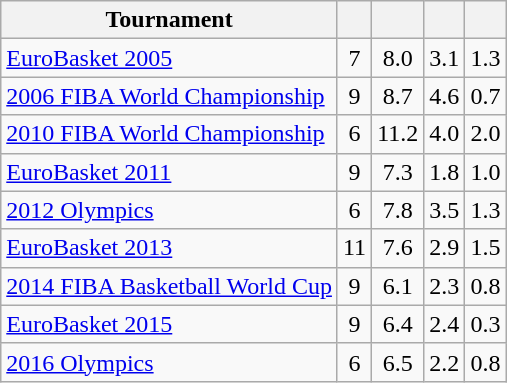<table class="wikitable sortable">
<tr>
<th>Tournament</th>
<th></th>
<th></th>
<th></th>
<th></th>
</tr>
<tr>
<td><a href='#'>EuroBasket 2005</a></td>
<td align="center">7</td>
<td align="center">8.0</td>
<td align="center">3.1</td>
<td align="center">1.3</td>
</tr>
<tr>
<td><a href='#'>2006 FIBA World Championship</a></td>
<td align="center">9</td>
<td align="center">8.7</td>
<td align="center">4.6</td>
<td align="center">0.7</td>
</tr>
<tr>
<td><a href='#'>2010 FIBA World Championship</a></td>
<td align="center">6</td>
<td align="center">11.2</td>
<td align="center">4.0</td>
<td align="center">2.0</td>
</tr>
<tr>
<td><a href='#'>EuroBasket 2011</a></td>
<td align="center">9</td>
<td align="center">7.3</td>
<td align="center">1.8</td>
<td align="center">1.0</td>
</tr>
<tr>
<td><a href='#'>2012 Olympics</a></td>
<td align="center">6</td>
<td align="center">7.8</td>
<td align="center">3.5</td>
<td align="center">1.3</td>
</tr>
<tr>
<td><a href='#'>EuroBasket 2013</a></td>
<td align="center">11</td>
<td align="center">7.6</td>
<td align="center">2.9</td>
<td align="center">1.5</td>
</tr>
<tr>
<td><a href='#'>2014 FIBA Basketball World Cup</a></td>
<td align="center">9</td>
<td align="center">6.1</td>
<td align="center">2.3</td>
<td align="center">0.8</td>
</tr>
<tr>
<td><a href='#'>EuroBasket 2015</a></td>
<td align="center">9</td>
<td align="center">6.4</td>
<td align="center">2.4</td>
<td align="center">0.3</td>
</tr>
<tr>
<td><a href='#'>2016 Olympics</a></td>
<td align="center">6</td>
<td align="center">6.5</td>
<td align="center">2.2</td>
<td align="center">0.8</td>
</tr>
</table>
